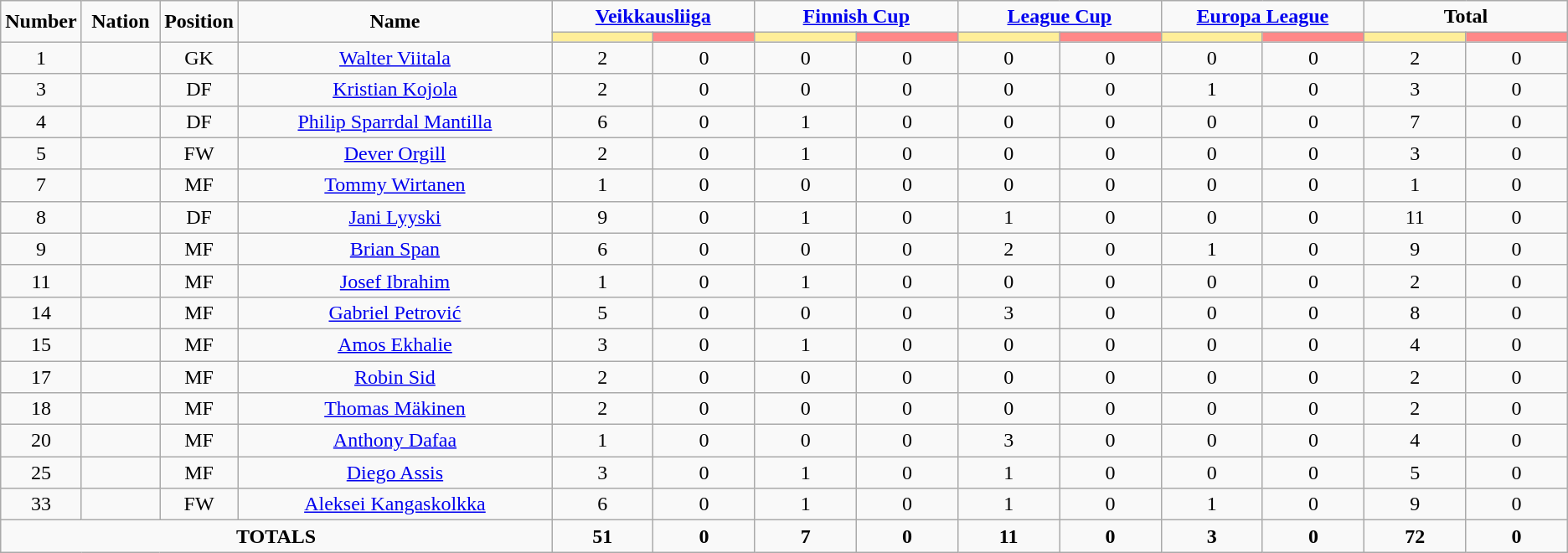<table class="wikitable" style="text-align:center;">
<tr>
<td rowspan="2"  style="width:5%;"><strong>Number</strong></td>
<td rowspan="2"  style="width:5%;"><strong>Nation</strong></td>
<td rowspan="2"  style="width:5%;"><strong>Position</strong></td>
<td rowspan="2"  style="width:20%;"><strong>Name</strong></td>
<td colspan="2"><strong><a href='#'>Veikkausliiga</a></strong></td>
<td colspan="2"><strong><a href='#'>Finnish Cup</a></strong></td>
<td colspan="2"><strong><a href='#'>League Cup</a></strong></td>
<td colspan="2"><strong><a href='#'>Europa League</a></strong></td>
<td colspan="2"><strong>Total</strong></td>
</tr>
<tr>
<th style="width:60px; background:#fe9;"></th>
<th style="width:60px; background:#ff8888;"></th>
<th style="width:60px; background:#fe9;"></th>
<th style="width:60px; background:#ff8888;"></th>
<th style="width:60px; background:#fe9;"></th>
<th style="width:60px; background:#ff8888;"></th>
<th style="width:60px; background:#fe9;"></th>
<th style="width:60px; background:#ff8888;"></th>
<th style="width:60px; background:#fe9;"></th>
<th style="width:60px; background:#ff8888;"></th>
</tr>
<tr>
<td>1</td>
<td></td>
<td>GK</td>
<td><a href='#'>Walter Viitala</a></td>
<td>2</td>
<td>0</td>
<td>0</td>
<td>0</td>
<td>0</td>
<td>0</td>
<td>0</td>
<td>0</td>
<td>2</td>
<td>0</td>
</tr>
<tr>
<td>3</td>
<td></td>
<td>DF</td>
<td><a href='#'>Kristian Kojola</a></td>
<td>2</td>
<td>0</td>
<td>0</td>
<td>0</td>
<td>0</td>
<td>0</td>
<td>1</td>
<td>0</td>
<td>3</td>
<td>0</td>
</tr>
<tr>
<td>4</td>
<td></td>
<td>DF</td>
<td><a href='#'>Philip Sparrdal Mantilla</a></td>
<td>6</td>
<td>0</td>
<td>1</td>
<td>0</td>
<td>0</td>
<td>0</td>
<td>0</td>
<td>0</td>
<td>7</td>
<td>0</td>
</tr>
<tr>
<td>5</td>
<td></td>
<td>FW</td>
<td><a href='#'>Dever Orgill</a></td>
<td>2</td>
<td>0</td>
<td>1</td>
<td>0</td>
<td>0</td>
<td>0</td>
<td>0</td>
<td>0</td>
<td>3</td>
<td>0</td>
</tr>
<tr>
<td>7</td>
<td></td>
<td>MF</td>
<td><a href='#'>Tommy Wirtanen</a></td>
<td>1</td>
<td>0</td>
<td>0</td>
<td>0</td>
<td>0</td>
<td>0</td>
<td>0</td>
<td>0</td>
<td>1</td>
<td>0</td>
</tr>
<tr>
<td>8</td>
<td></td>
<td>DF</td>
<td><a href='#'>Jani Lyyski</a></td>
<td>9</td>
<td>0</td>
<td>1</td>
<td>0</td>
<td>1</td>
<td>0</td>
<td>0</td>
<td>0</td>
<td>11</td>
<td>0</td>
</tr>
<tr>
<td>9</td>
<td></td>
<td>MF</td>
<td><a href='#'>Brian Span</a></td>
<td>6</td>
<td>0</td>
<td>0</td>
<td>0</td>
<td>2</td>
<td>0</td>
<td>1</td>
<td>0</td>
<td>9</td>
<td>0</td>
</tr>
<tr>
<td>11</td>
<td></td>
<td>MF</td>
<td><a href='#'>Josef Ibrahim</a></td>
<td>1</td>
<td>0</td>
<td>1</td>
<td>0</td>
<td>0</td>
<td>0</td>
<td>0</td>
<td>0</td>
<td>2</td>
<td>0</td>
</tr>
<tr>
<td>14</td>
<td></td>
<td>MF</td>
<td><a href='#'>Gabriel Petrović</a></td>
<td>5</td>
<td>0</td>
<td>0</td>
<td>0</td>
<td>3</td>
<td>0</td>
<td>0</td>
<td>0</td>
<td>8</td>
<td>0</td>
</tr>
<tr>
<td>15</td>
<td></td>
<td>MF</td>
<td><a href='#'>Amos Ekhalie</a></td>
<td>3</td>
<td>0</td>
<td>1</td>
<td>0</td>
<td>0</td>
<td>0</td>
<td>0</td>
<td>0</td>
<td>4</td>
<td>0</td>
</tr>
<tr>
<td>17</td>
<td></td>
<td>MF</td>
<td><a href='#'>Robin Sid</a></td>
<td>2</td>
<td>0</td>
<td>0</td>
<td>0</td>
<td>0</td>
<td>0</td>
<td>0</td>
<td>0</td>
<td>2</td>
<td>0</td>
</tr>
<tr>
<td>18</td>
<td></td>
<td>MF</td>
<td><a href='#'>Thomas Mäkinen</a></td>
<td>2</td>
<td>0</td>
<td>0</td>
<td>0</td>
<td>0</td>
<td>0</td>
<td>0</td>
<td>0</td>
<td>2</td>
<td>0</td>
</tr>
<tr>
<td>20</td>
<td></td>
<td>MF</td>
<td><a href='#'>Anthony Dafaa</a></td>
<td>1</td>
<td>0</td>
<td>0</td>
<td>0</td>
<td>3</td>
<td>0</td>
<td>0</td>
<td>0</td>
<td>4</td>
<td>0</td>
</tr>
<tr>
<td>25</td>
<td></td>
<td>MF</td>
<td><a href='#'>Diego Assis</a></td>
<td>3</td>
<td>0</td>
<td>1</td>
<td>0</td>
<td>1</td>
<td>0</td>
<td>0</td>
<td>0</td>
<td>5</td>
<td>0</td>
</tr>
<tr>
<td>33</td>
<td></td>
<td>FW</td>
<td><a href='#'>Aleksei Kangaskolkka</a></td>
<td>6</td>
<td>0</td>
<td>1</td>
<td>0</td>
<td>1</td>
<td>0</td>
<td>1</td>
<td>0</td>
<td>9</td>
<td>0</td>
</tr>
<tr>
<td colspan="4"><strong>TOTALS</strong></td>
<td><strong>51</strong></td>
<td><strong>0</strong></td>
<td><strong>7</strong></td>
<td><strong>0</strong></td>
<td><strong>11</strong></td>
<td><strong>0</strong></td>
<td><strong>3</strong></td>
<td><strong>0</strong></td>
<td><strong>72</strong></td>
<td><strong>0</strong></td>
</tr>
</table>
